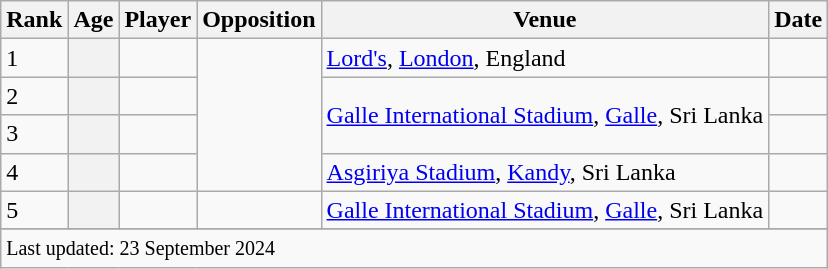<table class="wikitable plainrowheaders sortable">
<tr>
<th scope=col>Rank</th>
<th scope=col>Age</th>
<th scope=col>Player</th>
<th scope=col>Opposition</th>
<th scope=col>Venue</th>
<th scope=col>Date</th>
</tr>
<tr>
<td>1</td>
<th></th>
<td></td>
<td rowspan=4></td>
<td><a href='#'>Lord's</a>, <a href='#'>London</a>, England</td>
<td></td>
</tr>
<tr>
<td>2</td>
<th></th>
<td></td>
<td rowspan=2><a href='#'>Galle International Stadium</a>, <a href='#'>Galle</a>, Sri Lanka</td>
<td></td>
</tr>
<tr>
<td>3</td>
<th></th>
<td></td>
<td></td>
</tr>
<tr>
<td>4</td>
<th></th>
<td></td>
<td><a href='#'>Asgiriya Stadium</a>, <a href='#'>Kandy</a>, Sri Lanka</td>
<td></td>
</tr>
<tr>
<td>5</td>
<th></th>
<td></td>
<td></td>
<td><a href='#'>Galle International Stadium</a>, <a href='#'>Galle</a>, Sri Lanka</td>
<td></td>
</tr>
<tr>
</tr>
<tr class=sortbottom>
<td colspan=7><small>Last updated: 23 September 2024</small></td>
</tr>
</table>
